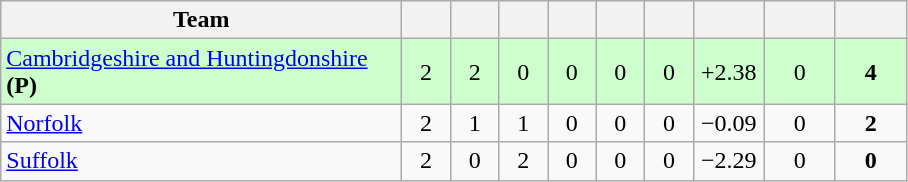<table class="wikitable" style="text-align:center">
<tr>
<th width="260">Team</th>
<th width="25"></th>
<th width="25"></th>
<th width="25"></th>
<th width="25"></th>
<th width="25"></th>
<th width="25"></th>
<th width="40"></th>
<th width="40"></th>
<th width="40"></th>
</tr>
<tr style="background:#cfc">
<td style="text-align:left"><a href='#'>Cambridgeshire and Huntingdonshire</a> <strong>(P)</strong></td>
<td>2</td>
<td>2</td>
<td>0</td>
<td>0</td>
<td>0</td>
<td>0</td>
<td>+2.38</td>
<td>0</td>
<td><strong>4</strong></td>
</tr>
<tr>
<td style="text-align:left"><a href='#'>Norfolk</a></td>
<td>2</td>
<td>1</td>
<td>1</td>
<td>0</td>
<td>0</td>
<td>0</td>
<td>−0.09</td>
<td>0</td>
<td><strong>2</strong></td>
</tr>
<tr>
<td style="text-align:left"><a href='#'>Suffolk</a></td>
<td>2</td>
<td>0</td>
<td>2</td>
<td>0</td>
<td>0</td>
<td>0</td>
<td>−2.29</td>
<td>0</td>
<td><strong>0</strong></td>
</tr>
</table>
